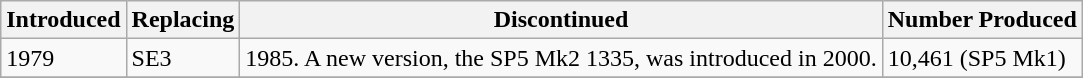<table class="wikitable" border="1">
<tr>
<th>Introduced</th>
<th>Replacing</th>
<th>Discontinued</th>
<th>Number Produced</th>
</tr>
<tr>
<td>1979</td>
<td>SE3</td>
<td>1985. A new version, the SP5 Mk2 1335, was introduced in 2000.</td>
<td>10,461 (SP5 Mk1)</td>
</tr>
<tr>
</tr>
</table>
